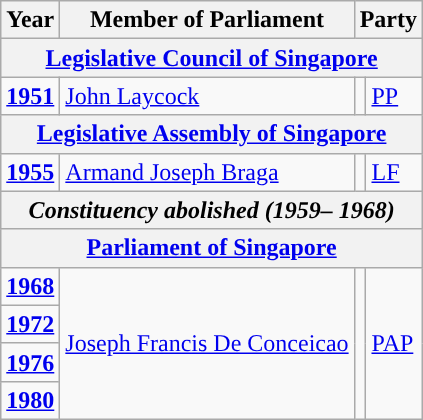<table class="wikitable">
<tr>
<th>Year</th>
<th>Member of Parliament</th>
<th colspan="2">Party</th>
</tr>
<tr>
<th colspan="4"><a href='#'>Legislative Council of Singapore</a></th>
</tr>
<tr>
<td><a href='#'><strong>1951</strong></a></td>
<td><a href='#'>John Laycock</a></td>
<td></td>
<td><a href='#'>PP</a></td>
</tr>
<tr>
<th colspan="4"><a href='#'>Legislative Assembly of Singapore</a></th>
</tr>
<tr>
<td><a href='#'><strong>1955</strong></a></td>
<td><a href='#'>Armand Joseph Braga</a></td>
<td></td>
<td><a href='#'>LF</a></td>
</tr>
<tr>
<th colspan="4"><em>Constituency abolished (1959– 1968)</em></th>
</tr>
<tr>
<th colspan="4"><a href='#'>Parliament of Singapore</a></th>
</tr>
<tr>
<td><a href='#'><strong>1968</strong></a></td>
<td rowspan="4"><a href='#'>Joseph Francis De Conceicao</a></td>
<td rowspan="4"></td>
<td rowspan="4"><a href='#'>PAP</a></td>
</tr>
<tr>
<td><a href='#'><strong>1972</strong></a></td>
</tr>
<tr>
<td><a href='#'><strong>1976</strong></a></td>
</tr>
<tr>
<td><a href='#'><strong>1980</strong></a></td>
</tr>
</table>
